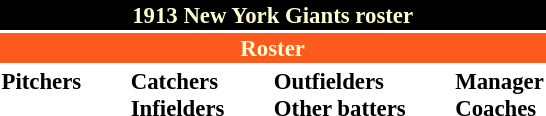<table class="toccolours" style="font-size: 95%;">
<tr>
<th colspan="10" style="background-color: black; color: #FFFDD0; text-align: center;">1913 New York Giants roster</th>
</tr>
<tr>
<td colspan="10" style="background-color: #fd5a1e; color: #FFFDD0; text-align: center;"><strong>Roster</strong></td>
</tr>
<tr>
<td valign="top"><strong>Pitchers</strong><br>

 







</td>
<td width="25px"></td>
<td valign="top"><strong>Catchers</strong><br>



<strong>Infielders</strong>







</td>
<td width="25px"></td>
<td valign="top"><strong>Outfielders</strong><br>







<strong>Other batters</strong>
</td>
<td width="25px"></td>
<td valign="top"><strong>Manager</strong><br>
<strong>Coaches</strong>
</td>
</tr>
<tr>
</tr>
</table>
